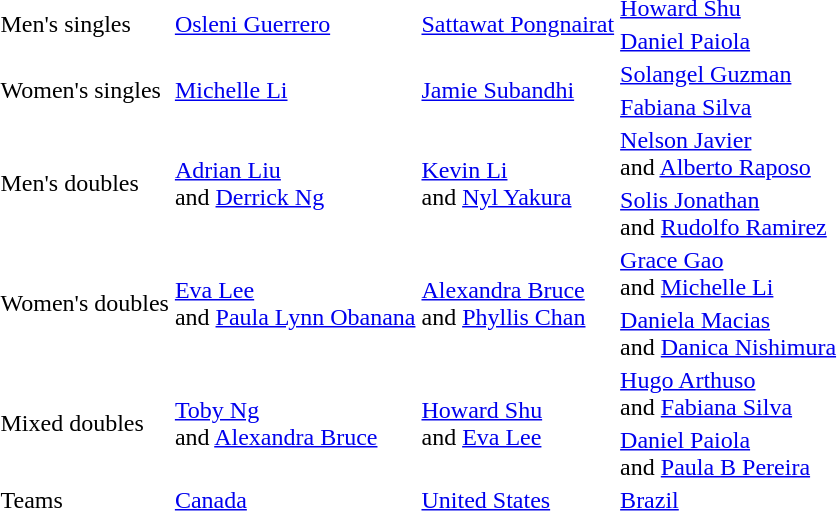<table>
<tr>
<td rowspan=2>Men's singles</td>
<td rowspan=2> <a href='#'>Osleni Guerrero</a></td>
<td rowspan=2> <a href='#'>Sattawat Pongnairat</a></td>
<td> <a href='#'>Howard Shu</a></td>
</tr>
<tr>
<td> <a href='#'>Daniel Paiola</a></td>
</tr>
<tr>
<td rowspan=2>Women's singles</td>
<td rowspan=2> <a href='#'>Michelle Li</a></td>
<td rowspan=2> <a href='#'>Jamie Subandhi</a></td>
<td> <a href='#'>Solangel Guzman</a></td>
</tr>
<tr>
<td> <a href='#'>Fabiana Silva</a></td>
</tr>
<tr>
<td rowspan=2>Men's doubles</td>
<td rowspan=2> <a href='#'>Adrian Liu</a><br>and <a href='#'>Derrick Ng</a></td>
<td rowspan=2> <a href='#'>Kevin Li</a><br>and <a href='#'>Nyl Yakura</a></td>
<td> <a href='#'>Nelson Javier</a><br>and <a href='#'>Alberto Raposo</a></td>
</tr>
<tr>
<td> <a href='#'>Solis Jonathan</a><br>and <a href='#'>Rudolfo Ramirez</a></td>
</tr>
<tr>
<td rowspan=2>Women's doubles</td>
<td rowspan=2> <a href='#'>Eva Lee</a><br>and <a href='#'>Paula Lynn Obanana</a></td>
<td rowspan=2> <a href='#'>Alexandra Bruce</a><br>and <a href='#'>Phyllis Chan</a></td>
<td> <a href='#'>Grace Gao</a><br>and <a href='#'>Michelle Li</a></td>
</tr>
<tr>
<td> <a href='#'>Daniela Macias</a><br> and <a href='#'>Danica Nishimura</a></td>
</tr>
<tr>
<td rowspan=2>Mixed doubles</td>
<td rowspan=2> <a href='#'>Toby Ng</a><br> and <a href='#'>Alexandra Bruce</a></td>
<td rowspan=2> <a href='#'>Howard Shu</a><br>and <a href='#'>Eva Lee</a></td>
<td> <a href='#'>Hugo Arthuso</a><br>and <a href='#'>Fabiana Silva</a></td>
</tr>
<tr>
<td> <a href='#'>Daniel Paiola</a><br>and <a href='#'>Paula B Pereira</a></td>
</tr>
<tr>
<td rowspan=2>Teams</td>
<td rowspan=2> <a href='#'>Canada</a></td>
<td rowspan=2> <a href='#'>United States</a></td>
<td> <a href='#'>Brazil</a></td>
</tr>
</table>
